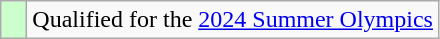<table class="wikitable" style="text-align: left;">
<tr>
<td width=10px bgcolor=#ccffcc></td>
<td>Qualified for the <a href='#'>2024 Summer Olympics</a></td>
</tr>
</table>
